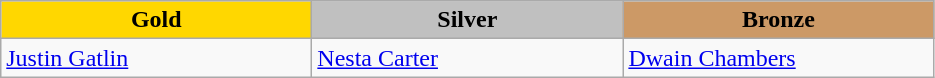<table class="wikitable" style="text-align:left">
<tr align="center">
<td width=200 bgcolor=gold><strong>Gold</strong></td>
<td width=200 bgcolor=silver><strong>Silver</strong></td>
<td width=200 bgcolor=CC9966><strong>Bronze</strong></td>
</tr>
<tr>
<td><a href='#'>Justin Gatlin</a><br><em></em></td>
<td><a href='#'>Nesta Carter</a><br><em></em></td>
<td><a href='#'>Dwain Chambers</a><br><em></em></td>
</tr>
</table>
